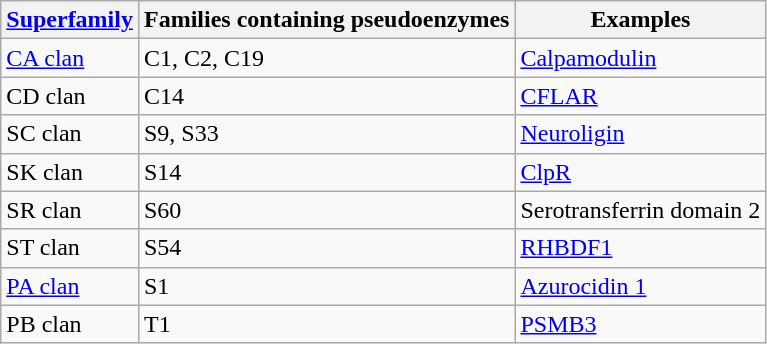<table class="wikitable mw-collapsible">
<tr>
<th><a href='#'>Superfamily</a></th>
<th>Families containing pseudoenzymes</th>
<th>Examples</th>
</tr>
<tr>
<td><a href='#'>CA clan</a></td>
<td>C1, C2, C19</td>
<td><a href='#'>Calpamodulin</a></td>
</tr>
<tr>
<td>CD clan</td>
<td>C14</td>
<td><a href='#'>CFLAR</a></td>
</tr>
<tr>
<td>SC clan</td>
<td>S9, S33</td>
<td><a href='#'>Neuroligin</a></td>
</tr>
<tr>
<td>SK clan</td>
<td>S14</td>
<td><a href='#'>ClpR</a></td>
</tr>
<tr>
<td>SR clan</td>
<td>S60</td>
<td>Serotransferrin domain 2</td>
</tr>
<tr>
<td>ST clan</td>
<td>S54</td>
<td><a href='#'>RHBDF1</a></td>
</tr>
<tr>
<td><a href='#'>PA clan</a></td>
<td>S1</td>
<td><a href='#'>Azurocidin 1</a></td>
</tr>
<tr>
<td>PB clan</td>
<td>T1</td>
<td><a href='#'>PSMB3</a></td>
</tr>
</table>
